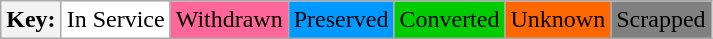<table class="wikitable">
<tr>
<th>Key:</th>
<td bgcolor=#FFFFFF>In Service</td>
<td bgcolor=#FF6699>Withdrawn</td>
<td bgcolor=#0099FF>Preserved</td>
<td bgcolor=#00CC00>Converted</td>
<td bgcolor=#FF6600>Unknown</td>
<td bgcolor=#808080>Scrapped</td>
</tr>
</table>
